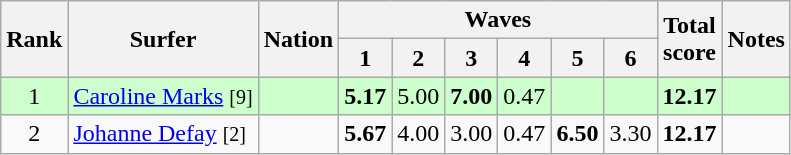<table class="wikitable sortable" style="text-align:center">
<tr>
<th rowspan=2>Rank</th>
<th rowspan=2>Surfer</th>
<th rowspan=2>Nation</th>
<th colspan=6>Waves</th>
<th rowspan=2>Total<br>score</th>
<th rowspan=2>Notes</th>
</tr>
<tr>
<th>1</th>
<th>2</th>
<th>3</th>
<th>4</th>
<th>5</th>
<th>6</th>
</tr>
<tr bgcolor=ccffcc>
<td>1</td>
<td align=left><a href='#'>Caroline Marks</a> <small>[9]</small></td>
<td align=left></td>
<td><strong>5.17</strong></td>
<td>5.00</td>
<td><strong>7.00</strong></td>
<td>0.47</td>
<td></td>
<td></td>
<td><strong>12.17</strong></td>
<td></td>
</tr>
<tr>
<td>2</td>
<td align=left><a href='#'>Johanne Defay</a> <small>[2]</small></td>
<td align=left></td>
<td><strong>5.67</strong></td>
<td>4.00</td>
<td>3.00</td>
<td>0.47</td>
<td><strong>6.50</strong></td>
<td>3.30</td>
<td><strong>12.17</strong></td>
<td></td>
</tr>
</table>
